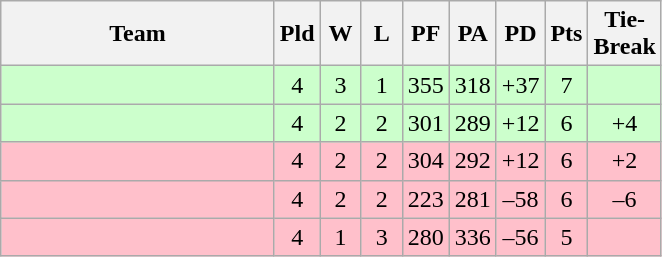<table class="wikitable" style="text-align:center;">
<tr>
<th width=175>Team</th>
<th width=20  abbr="Played">Pld</th>
<th width=20  abbr="Won">W</th>
<th width=20  abbr="Lost">L</th>
<th width=20  abbr="Points">PF</th>
<th width=20  abbr="Points Against">PA</th>
<th width=25  abbr="Points Difference">PD</th>
<th width=20  abbr="Points">Pts</th>
<th width=20  abbr="Points">Tie-Break</th>
</tr>
<tr bgcolor="ccffcc">
<td style="text-align:left;"></td>
<td>4</td>
<td>3</td>
<td>1</td>
<td>355</td>
<td>318</td>
<td>+37</td>
<td>7</td>
<td></td>
</tr>
<tr bgcolor="ccffcc">
<td style="text-align:left;"></td>
<td>4</td>
<td>2</td>
<td>2</td>
<td>301</td>
<td>289</td>
<td>+12</td>
<td>6</td>
<td>+4</td>
</tr>
<tr bgcolor="pink">
<td style="text-align:left;"></td>
<td>4</td>
<td>2</td>
<td>2</td>
<td>304</td>
<td>292</td>
<td>+12</td>
<td>6</td>
<td>+2</td>
</tr>
<tr bgcolor="pink">
<td style="text-align:left;"></td>
<td>4</td>
<td>2</td>
<td>2</td>
<td>223</td>
<td>281</td>
<td>–58</td>
<td>6</td>
<td>–6</td>
</tr>
<tr bgcolor="pink">
<td style="text-align:left;"></td>
<td>4</td>
<td>1</td>
<td>3</td>
<td>280</td>
<td>336</td>
<td>–56</td>
<td>5</td>
<td></td>
</tr>
</table>
